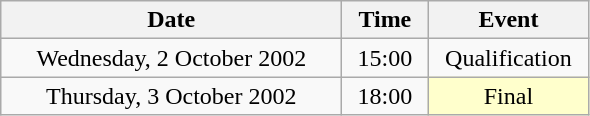<table class = "wikitable" style="text-align:center;">
<tr>
<th width=220>Date</th>
<th width=50>Time</th>
<th width=100>Event</th>
</tr>
<tr>
<td>Wednesday, 2 October 2002</td>
<td>15:00</td>
<td>Qualification</td>
</tr>
<tr>
<td>Thursday, 3 October 2002</td>
<td>18:00</td>
<td bgcolor=ffffcc>Final</td>
</tr>
</table>
